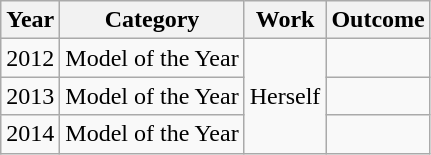<table class="wikitable Sortable">
<tr>
<th>Year</th>
<th>Category</th>
<th>Work</th>
<th>Outcome</th>
</tr>
<tr>
<td>2012</td>
<td>Model of the Year</td>
<td rowspan="3">Herself</td>
<td></td>
</tr>
<tr>
<td>2013</td>
<td>Model of the Year</td>
<td></td>
</tr>
<tr>
<td>2014</td>
<td>Model of the Year</td>
<td></td>
</tr>
</table>
